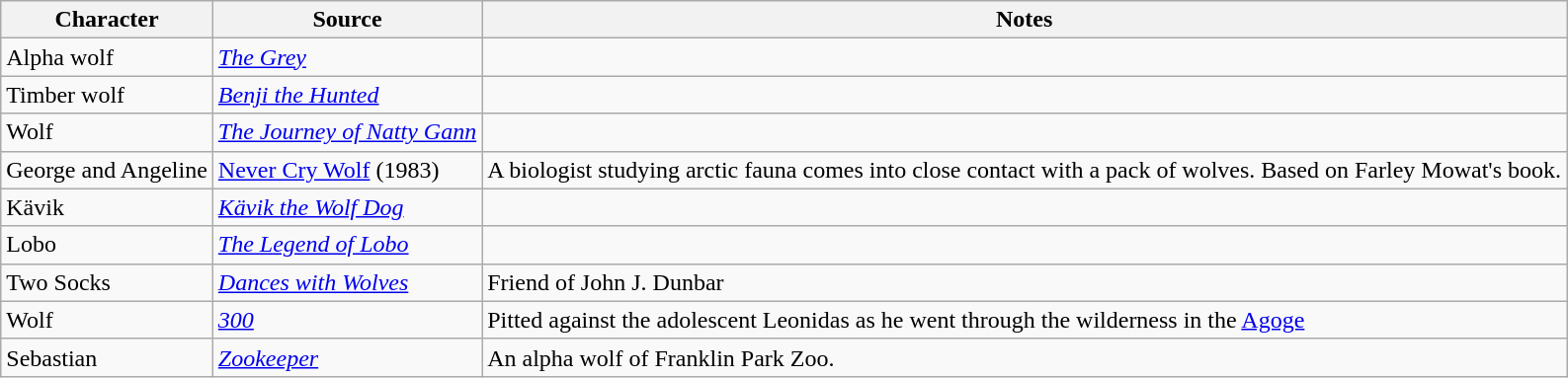<table class="wikitable sortable">
<tr>
<th>Character</th>
<th>Source</th>
<th>Notes</th>
</tr>
<tr>
<td>Alpha wolf</td>
<td><em><a href='#'>The Grey</a></em></td>
<td></td>
</tr>
<tr>
<td>Timber wolf</td>
<td><em><a href='#'>Benji the Hunted</a></em></td>
<td></td>
</tr>
<tr>
<td>Wolf</td>
<td><em><a href='#'>The Journey of Natty Gann</a></em></td>
<td></td>
</tr>
<tr>
<td>George and Angeline</td>
<td><a href='#'>Never Cry Wolf</a> (1983)</td>
<td>A biologist studying arctic fauna comes into close contact with a pack of wolves. Based on Farley Mowat's book.</td>
</tr>
<tr>
<td>Kävik</td>
<td><em><a href='#'>Kävik the Wolf Dog</a></em></td>
<td></td>
</tr>
<tr>
<td>Lobo</td>
<td><em><a href='#'>The Legend of Lobo</a></em></td>
<td></td>
</tr>
<tr>
<td>Two Socks</td>
<td><em><a href='#'>Dances with Wolves</a></em></td>
<td>Friend of John J. Dunbar</td>
</tr>
<tr>
<td>Wolf</td>
<td><em><a href='#'>300</a></em></td>
<td>Pitted against the adolescent Leonidas as he went through the wilderness in the <a href='#'>Agoge</a></td>
</tr>
<tr>
<td>Sebastian</td>
<td><em><a href='#'>Zookeeper</a></em></td>
<td>An alpha wolf of Franklin Park Zoo.</td>
</tr>
</table>
